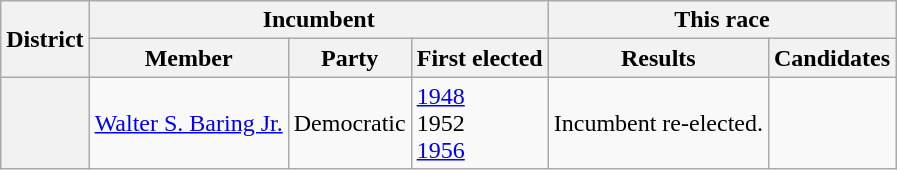<table class=wikitable>
<tr>
<th rowspan=2>District</th>
<th colspan=3>Incumbent</th>
<th colspan=2>This race</th>
</tr>
<tr>
<th>Member</th>
<th>Party</th>
<th>First elected</th>
<th>Results</th>
<th>Candidates</th>
</tr>
<tr>
<th></th>
<td><a href='#'>Walter S. Baring Jr.</a></td>
<td>Democratic</td>
<td><a href='#'>1948</a><br>1952 <br><a href='#'>1956</a></td>
<td>Incumbent re-elected.</td>
<td nowrap></td>
</tr>
</table>
